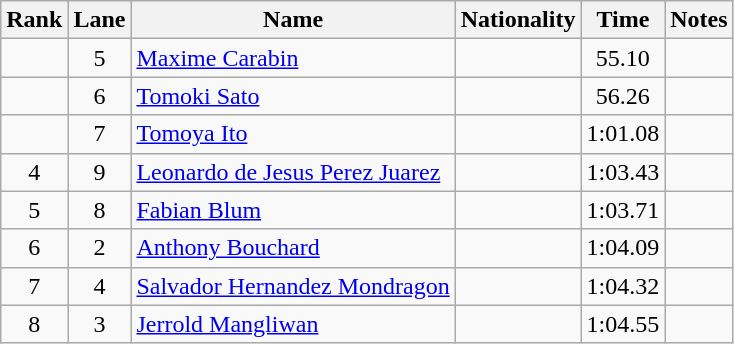<table class="wikitable sortable" style="text-align:center">
<tr>
<th>Rank</th>
<th>Lane</th>
<th>Name</th>
<th>Nationality</th>
<th>Time</th>
<th>Notes</th>
</tr>
<tr>
<td></td>
<td>5</td>
<td align="left"><a href='#'>Maxime Carabin</a></td>
<td align="left"></td>
<td>55.10</td>
<td></td>
</tr>
<tr>
<td></td>
<td>6</td>
<td align="left"><a href='#'>Tomoki Sato</a></td>
<td align="left"></td>
<td>56.26</td>
<td></td>
</tr>
<tr>
<td></td>
<td>7</td>
<td align="left"><a href='#'>Tomoya Ito</a></td>
<td align="left"></td>
<td>1:01.08</td>
<td></td>
</tr>
<tr>
<td>4</td>
<td>9</td>
<td align="left"><a href='#'>Leonardo de Jesus Perez Juarez</a></td>
<td align="left"></td>
<td>1:03.43</td>
<td></td>
</tr>
<tr>
<td>5</td>
<td>8</td>
<td align="left"><a href='#'>Fabian Blum</a></td>
<td align="left"></td>
<td>1:03.71</td>
<td></td>
</tr>
<tr>
<td>6</td>
<td>2</td>
<td align="left"><a href='#'>Anthony Bouchard</a></td>
<td align="left"></td>
<td>1:04.09</td>
<td></td>
</tr>
<tr>
<td>7</td>
<td>4</td>
<td align="left"><a href='#'>Salvador Hernandez Mondragon</a></td>
<td align="left"></td>
<td>1:04.32</td>
<td></td>
</tr>
<tr>
<td>8</td>
<td>3</td>
<td align="left"><a href='#'>Jerrold Mangliwan</a></td>
<td align="left"></td>
<td>1:04.55</td>
<td></td>
</tr>
</table>
